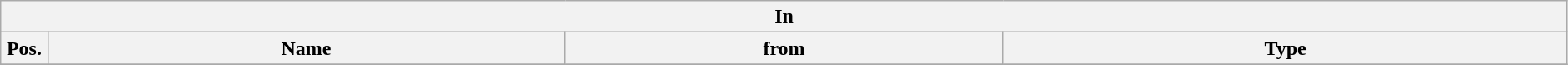<table class="wikitable" style="font-size:100%;width:99%;">
<tr>
<th colspan="4">In</th>
</tr>
<tr>
<th width=3%>Pos.</th>
<th width=33%>Name</th>
<th width=28%>from</th>
<th width=36%>Type</th>
</tr>
<tr>
</tr>
</table>
